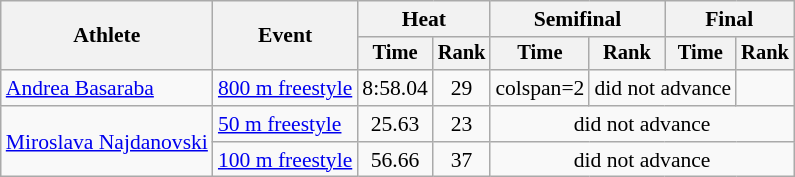<table class=wikitable style="font-size:90%">
<tr>
<th rowspan="2">Athlete</th>
<th rowspan="2">Event</th>
<th colspan="2">Heat</th>
<th colspan="2">Semifinal</th>
<th colspan="2">Final</th>
</tr>
<tr style="font-size:95%">
<th>Time</th>
<th>Rank</th>
<th>Time</th>
<th>Rank</th>
<th>Time</th>
<th>Rank</th>
</tr>
<tr align=center>
<td align=left><a href='#'>Andrea Basaraba</a></td>
<td align=left><a href='#'>800 m freestyle</a></td>
<td>8:58.04</td>
<td>29</td>
<td>colspan=2 </td>
<td colspan=2>did not advance</td>
</tr>
<tr align=center>
<td align=left rowspan=2><a href='#'>Miroslava Najdanovski</a></td>
<td align=left><a href='#'>50 m freestyle</a></td>
<td>25.63</td>
<td>23</td>
<td colspan=4>did not advance</td>
</tr>
<tr align=center>
<td align=left><a href='#'>100 m freestyle</a></td>
<td>56.66</td>
<td>37</td>
<td colspan=4>did not advance</td>
</tr>
</table>
